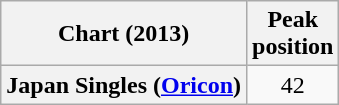<table class="wikitable plainrowheaders">
<tr>
<th scope="col">Chart (2013)</th>
<th scope="col">Peak<br>position</th>
</tr>
<tr>
<th scope="row">Japan Singles (<a href='#'>Oricon</a>)</th>
<td style="text-align:center;">42</td>
</tr>
</table>
